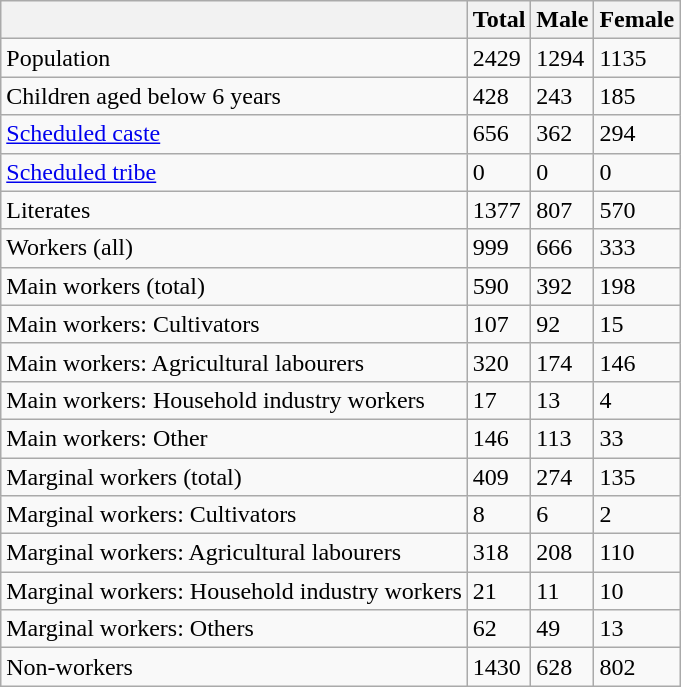<table class="wikitable sortable">
<tr>
<th></th>
<th>Total</th>
<th>Male</th>
<th>Female</th>
</tr>
<tr>
<td>Population</td>
<td>2429</td>
<td>1294</td>
<td>1135</td>
</tr>
<tr>
<td>Children aged below 6 years</td>
<td>428</td>
<td>243</td>
<td>185</td>
</tr>
<tr>
<td><a href='#'>Scheduled caste</a></td>
<td>656</td>
<td>362</td>
<td>294</td>
</tr>
<tr>
<td><a href='#'>Scheduled tribe</a></td>
<td>0</td>
<td>0</td>
<td>0</td>
</tr>
<tr>
<td>Literates</td>
<td>1377</td>
<td>807</td>
<td>570</td>
</tr>
<tr>
<td>Workers (all)</td>
<td>999</td>
<td>666</td>
<td>333</td>
</tr>
<tr>
<td>Main workers (total)</td>
<td>590</td>
<td>392</td>
<td>198</td>
</tr>
<tr>
<td>Main workers: Cultivators</td>
<td>107</td>
<td>92</td>
<td>15</td>
</tr>
<tr>
<td>Main workers: Agricultural labourers</td>
<td>320</td>
<td>174</td>
<td>146</td>
</tr>
<tr>
<td>Main workers: Household industry workers</td>
<td>17</td>
<td>13</td>
<td>4</td>
</tr>
<tr>
<td>Main workers: Other</td>
<td>146</td>
<td>113</td>
<td>33</td>
</tr>
<tr>
<td>Marginal workers (total)</td>
<td>409</td>
<td>274</td>
<td>135</td>
</tr>
<tr>
<td>Marginal workers: Cultivators</td>
<td>8</td>
<td>6</td>
<td>2</td>
</tr>
<tr>
<td>Marginal workers: Agricultural labourers</td>
<td>318</td>
<td>208</td>
<td>110</td>
</tr>
<tr>
<td>Marginal workers: Household industry workers</td>
<td>21</td>
<td>11</td>
<td>10</td>
</tr>
<tr>
<td>Marginal workers: Others</td>
<td>62</td>
<td>49</td>
<td>13</td>
</tr>
<tr>
<td>Non-workers</td>
<td>1430</td>
<td>628</td>
<td>802</td>
</tr>
</table>
